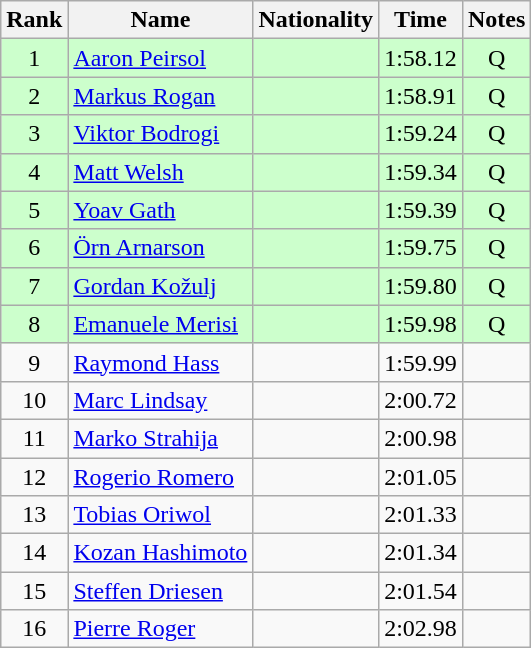<table class="wikitable sortable" style="text-align:center">
<tr>
<th>Rank</th>
<th>Name</th>
<th>Nationality</th>
<th>Time</th>
<th>Notes</th>
</tr>
<tr bgcolor=ccffcc>
<td>1</td>
<td align=left><a href='#'>Aaron Peirsol</a></td>
<td align=left></td>
<td>1:58.12</td>
<td>Q</td>
</tr>
<tr bgcolor=ccffcc>
<td>2</td>
<td align=left><a href='#'>Markus Rogan</a></td>
<td align=left></td>
<td>1:58.91</td>
<td>Q</td>
</tr>
<tr bgcolor=ccffcc>
<td>3</td>
<td align=left><a href='#'>Viktor Bodrogi</a></td>
<td align=left></td>
<td>1:59.24</td>
<td>Q</td>
</tr>
<tr bgcolor=ccffcc>
<td>4</td>
<td align=left><a href='#'>Matt Welsh</a></td>
<td align=left></td>
<td>1:59.34</td>
<td>Q</td>
</tr>
<tr bgcolor=ccffcc>
<td>5</td>
<td align=left><a href='#'>Yoav Gath</a></td>
<td align=left></td>
<td>1:59.39</td>
<td>Q</td>
</tr>
<tr bgcolor=ccffcc>
<td>6</td>
<td align=left><a href='#'>Örn Arnarson</a></td>
<td align=left></td>
<td>1:59.75</td>
<td>Q</td>
</tr>
<tr bgcolor=ccffcc>
<td>7</td>
<td align=left><a href='#'>Gordan Kožulj</a></td>
<td align=left></td>
<td>1:59.80</td>
<td>Q</td>
</tr>
<tr bgcolor=ccffcc>
<td>8</td>
<td align=left><a href='#'>Emanuele Merisi</a></td>
<td align=left></td>
<td>1:59.98</td>
<td>Q</td>
</tr>
<tr>
<td>9</td>
<td align=left><a href='#'>Raymond Hass</a></td>
<td align=left></td>
<td>1:59.99</td>
<td></td>
</tr>
<tr>
<td>10</td>
<td align=left><a href='#'>Marc Lindsay</a></td>
<td align=left></td>
<td>2:00.72</td>
<td></td>
</tr>
<tr>
<td>11</td>
<td align=left><a href='#'>Marko Strahija</a></td>
<td align=left></td>
<td>2:00.98</td>
<td></td>
</tr>
<tr>
<td>12</td>
<td align=left><a href='#'>Rogerio Romero</a></td>
<td align=left></td>
<td>2:01.05</td>
<td></td>
</tr>
<tr>
<td>13</td>
<td align=left><a href='#'>Tobias Oriwol</a></td>
<td align=left></td>
<td>2:01.33</td>
<td></td>
</tr>
<tr>
<td>14</td>
<td align=left><a href='#'>Kozan Hashimoto</a></td>
<td align=left></td>
<td>2:01.34</td>
<td></td>
</tr>
<tr>
<td>15</td>
<td align=left><a href='#'>Steffen Driesen</a></td>
<td align=left></td>
<td>2:01.54</td>
<td></td>
</tr>
<tr>
<td>16</td>
<td align=left><a href='#'>Pierre Roger</a></td>
<td align=left></td>
<td>2:02.98</td>
<td></td>
</tr>
</table>
